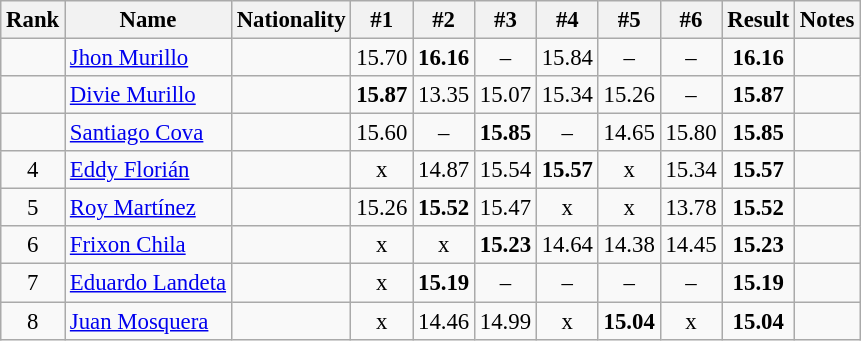<table class="wikitable sortable" style="text-align:center;font-size:95%">
<tr>
<th>Rank</th>
<th>Name</th>
<th>Nationality</th>
<th>#1</th>
<th>#2</th>
<th>#3</th>
<th>#4</th>
<th>#5</th>
<th>#6</th>
<th>Result</th>
<th>Notes</th>
</tr>
<tr>
<td></td>
<td align=left><a href='#'>Jhon Murillo</a></td>
<td align=left></td>
<td>15.70</td>
<td><strong>16.16</strong></td>
<td>–</td>
<td>15.84</td>
<td>–</td>
<td>–</td>
<td><strong>16.16</strong></td>
<td></td>
</tr>
<tr>
<td></td>
<td align=left><a href='#'>Divie Murillo</a></td>
<td align=left></td>
<td><strong>15.87</strong></td>
<td>13.35</td>
<td>15.07</td>
<td>15.34</td>
<td>15.26</td>
<td>–</td>
<td><strong>15.87</strong></td>
<td></td>
</tr>
<tr>
<td></td>
<td align=left><a href='#'>Santiago Cova</a></td>
<td align=left></td>
<td>15.60</td>
<td>–</td>
<td><strong>15.85</strong></td>
<td>–</td>
<td>14.65</td>
<td>15.80</td>
<td><strong>15.85</strong></td>
<td></td>
</tr>
<tr>
<td>4</td>
<td align=left><a href='#'>Eddy Florián</a></td>
<td align=left></td>
<td>x</td>
<td>14.87</td>
<td>15.54</td>
<td><strong>15.57</strong></td>
<td>x</td>
<td>15.34</td>
<td><strong>15.57</strong></td>
<td></td>
</tr>
<tr>
<td>5</td>
<td align=left><a href='#'>Roy Martínez</a></td>
<td align=left></td>
<td>15.26</td>
<td><strong>15.52</strong></td>
<td>15.47</td>
<td>x</td>
<td>x</td>
<td>13.78</td>
<td><strong>15.52</strong></td>
<td></td>
</tr>
<tr>
<td>6</td>
<td align=left><a href='#'>Frixon Chila</a></td>
<td align=left></td>
<td>x</td>
<td>x</td>
<td><strong>15.23</strong></td>
<td>14.64</td>
<td>14.38</td>
<td>14.45</td>
<td><strong>15.23</strong></td>
<td></td>
</tr>
<tr>
<td>7</td>
<td align=left><a href='#'>Eduardo Landeta</a></td>
<td align=left></td>
<td>x</td>
<td><strong>15.19</strong></td>
<td>–</td>
<td>–</td>
<td>–</td>
<td>–</td>
<td><strong>15.19</strong></td>
<td></td>
</tr>
<tr>
<td>8</td>
<td align=left><a href='#'>Juan Mosquera</a></td>
<td align=left></td>
<td>x</td>
<td>14.46</td>
<td>14.99</td>
<td>x</td>
<td><strong>15.04</strong></td>
<td>x</td>
<td><strong>15.04</strong></td>
<td></td>
</tr>
</table>
